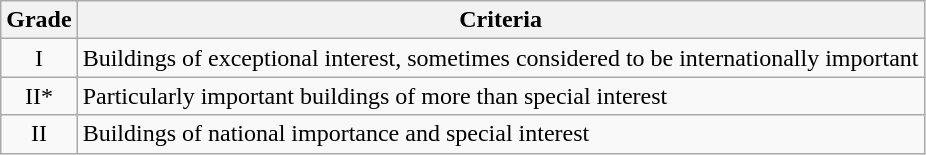<table class="wikitable">
<tr>
<th>Grade</th>
<th>Criteria</th>
</tr>
<tr>
<td align="center" >I</td>
<td>Buildings of exceptional interest, sometimes considered to be internationally important</td>
</tr>
<tr>
<td align="center" >II*</td>
<td>Particularly important buildings of more than special interest</td>
</tr>
<tr>
<td align="center" >II</td>
<td>Buildings of national importance and special interest</td>
</tr>
</table>
